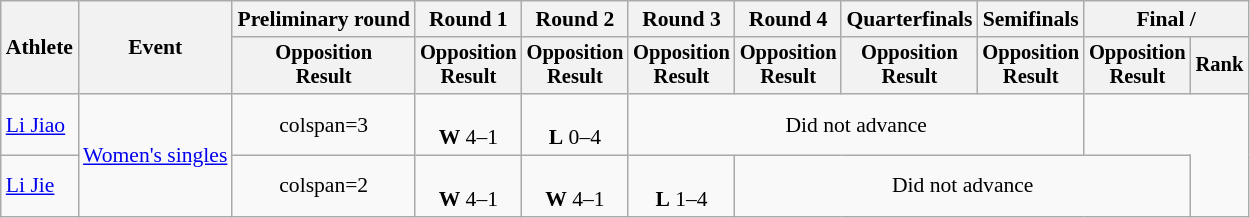<table class="wikitable" style="font-size:90%">
<tr>
<th rowspan="2">Athlete</th>
<th rowspan="2">Event</th>
<th>Preliminary round</th>
<th>Round 1</th>
<th>Round 2</th>
<th>Round 3</th>
<th>Round 4</th>
<th>Quarterfinals</th>
<th>Semifinals</th>
<th colspan=2>Final / </th>
</tr>
<tr style="font-size:95%">
<th>Opposition<br>Result</th>
<th>Opposition<br>Result</th>
<th>Opposition<br>Result</th>
<th>Opposition<br>Result</th>
<th>Opposition<br>Result</th>
<th>Opposition<br>Result</th>
<th>Opposition<br>Result</th>
<th>Opposition<br>Result</th>
<th>Rank</th>
</tr>
<tr align=center>
<td align=left><a href='#'>Li Jiao</a></td>
<td align=left rowspan=2><a href='#'>Women's singles</a></td>
<td>colspan=3 </td>
<td><br><strong>W</strong> 4–1</td>
<td><br><strong>L</strong> 0–4</td>
<td colspan=4>Did not advance</td>
</tr>
<tr align=center>
<td align=left><a href='#'>Li Jie</a></td>
<td>colspan=2 </td>
<td><br><strong>W</strong> 4–1</td>
<td><br><strong>W</strong> 4–1</td>
<td><br><strong>L</strong> 1–4</td>
<td colspan=4>Did not advance</td>
</tr>
</table>
